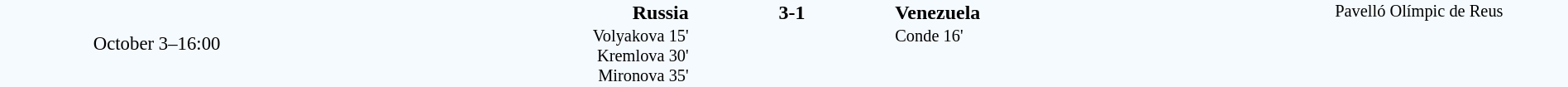<table style="width: 100%; background:#F5FAFF;" cellspacing="0">
<tr>
<td style=font-size:95% align=center rowspan=3 width=20%>October 3–16:00</td>
</tr>
<tr>
<td width=24% align=right><strong>Russia</strong></td>
<td align=center width=13%><strong>3-1</strong></td>
<td width=24%><strong>Venezuela</strong></td>
<td style=font-size:85% rowspan=3 valign=top align=center>Pavelló Olímpic de Reus</td>
</tr>
<tr style=font-size:85%>
<td align=right valign=top>Volyakova 15'<br>Kremlova 30'<br>Mironova 35'</td>
<td></td>
<td valign=top>Conde 16'</td>
</tr>
</table>
